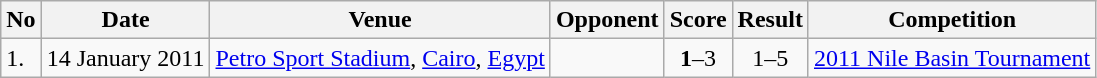<table class="wikitable" style="font-size:100%;">
<tr>
<th>No</th>
<th>Date</th>
<th>Venue</th>
<th>Opponent</th>
<th>Score</th>
<th>Result</th>
<th>Competition</th>
</tr>
<tr>
<td>1.</td>
<td>14 January 2011</td>
<td><a href='#'>Petro Sport Stadium</a>, <a href='#'>Cairo</a>, <a href='#'>Egypt</a></td>
<td></td>
<td align=center><strong>1</strong>–3</td>
<td align=center>1–5</td>
<td><a href='#'>2011 Nile Basin Tournament</a></td>
</tr>
</table>
